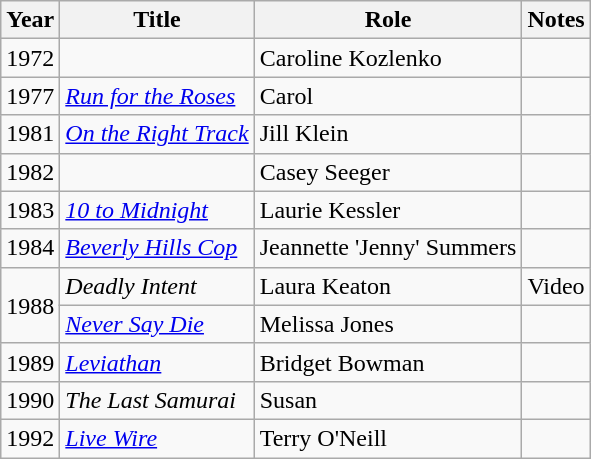<table class="wikitable sortable">
<tr>
<th>Year</th>
<th>Title</th>
<th>Role</th>
<th class="unsortable">Notes</th>
</tr>
<tr>
<td>1972</td>
<td><em></em></td>
<td>Caroline Kozlenko</td>
<td></td>
</tr>
<tr>
<td>1977</td>
<td><em><a href='#'>Run for the Roses</a></em></td>
<td>Carol</td>
<td></td>
</tr>
<tr>
<td>1981</td>
<td><em><a href='#'>On the Right Track</a></em></td>
<td>Jill Klein</td>
<td></td>
</tr>
<tr>
<td>1982</td>
<td><em></em></td>
<td>Casey Seeger</td>
<td></td>
</tr>
<tr>
<td>1983</td>
<td><em><a href='#'>10 to Midnight</a></em></td>
<td>Laurie Kessler</td>
<td></td>
</tr>
<tr>
<td>1984</td>
<td><em><a href='#'>Beverly Hills Cop</a></em></td>
<td>Jeannette 'Jenny' Summers</td>
<td></td>
</tr>
<tr>
<td rowspan="2">1988</td>
<td><em>Deadly Intent</em></td>
<td>Laura Keaton</td>
<td>Video</td>
</tr>
<tr>
<td><em><a href='#'>Never Say Die</a></em></td>
<td>Melissa Jones</td>
<td></td>
</tr>
<tr>
<td>1989</td>
<td><em><a href='#'>Leviathan</a></em></td>
<td>Bridget Bowman</td>
<td></td>
</tr>
<tr>
<td>1990</td>
<td><em>The Last Samurai</em></td>
<td>Susan</td>
<td></td>
</tr>
<tr>
<td>1992</td>
<td><em><a href='#'>Live Wire</a></em></td>
<td>Terry O'Neill</td>
<td></td>
</tr>
</table>
